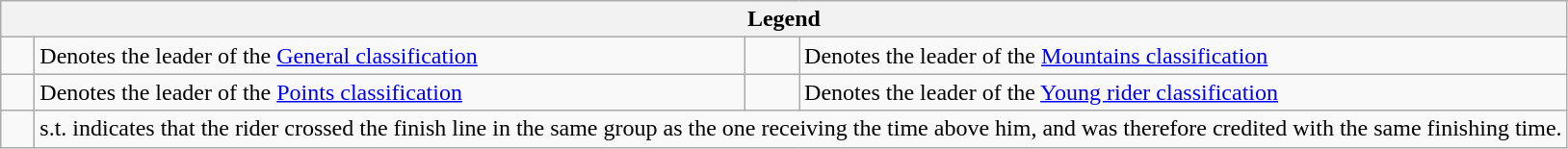<table class="wikitable">
<tr>
<th colspan=4>Legend</th>
</tr>
<tr>
<td>    </td>
<td>Denotes the leader of the <a href='#'>General classification</a></td>
<td>    </td>
<td>Denotes the leader of the <a href='#'>Mountains classification</a></td>
</tr>
<tr>
<td>    </td>
<td>Denotes the leader of the <a href='#'>Points classification</a></td>
<td>    </td>
<td>Denotes the leader of the <a href='#'>Young rider classification</a></td>
</tr>
<tr>
<td>  </td>
<td colspan=3>s.t. indicates that the rider crossed the finish line in the same group as the one receiving the time above him, and was therefore credited with the same finishing time.</td>
</tr>
</table>
